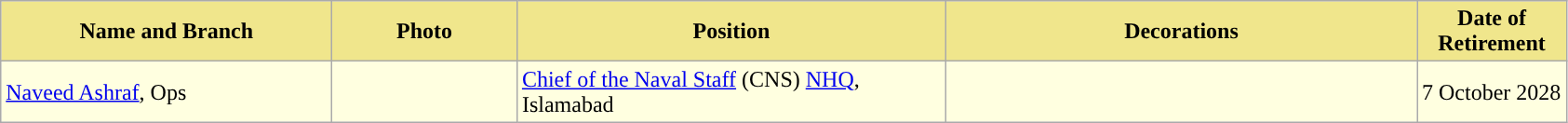<table class="wikitable">
<tr>
<th width="230"  style="background:#F0E68C; text-align:center">Name and Branch</th>
<th width="125"  style="background:#F0E68C; text-align:center">Photo</th>
<th width="300"   style="background:#F0E68C; text-align:center">Position</th>
<th width="330"   style="background:#F0E68C; text-align:center">Decorations</th>
<th width="100"   style="background:#F0E68C; text-align:center">Date of Retirement</th>
</tr>
<tr>
<td style="background:#FFFFE0  ;"><div><a href='#'>Naveed Ashraf</a>, Ops</div></td>
<td style="background:#FFFFE0  ;"></td>
<td style="background:#FFFFE0;"><div><a href='#'>Chief of the Naval Staff</a> (CNS) <a href='#'>NHQ</a>, Islamabad</div></td>
<td style="background:#FFFFE0;"></td>
<td style="background:#FFFFE0;">7 October 2028</td>
</tr>
</table>
